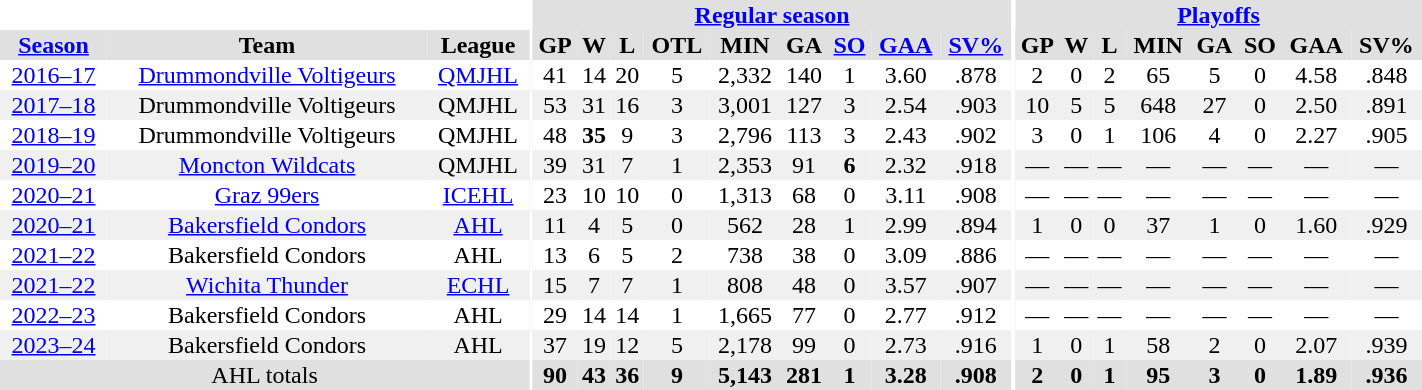<table border="0" cellpadding="1" cellspacing="0" style="width:75%; text-align:center;">
<tr bgcolor="#e0e0e0">
<th colspan="3" bgcolor="#ffffff"></th>
<th rowspan="99" bgcolor="#ffffff"></th>
<th colspan="9"><a href='#'>Regular season</a></th>
<th rowspan="99" bgcolor="#ffffff"></th>
<th colspan="8"><a href='#'>Playoffs</a></th>
</tr>
<tr bgcolor="#e0e0e0">
<th><a href='#'>Season</a></th>
<th>Team</th>
<th>League</th>
<th>GP</th>
<th>W</th>
<th>L</th>
<th>OTL</th>
<th>MIN</th>
<th>GA</th>
<th><a href='#'>SO</a></th>
<th><a href='#'>GAA</a></th>
<th><a href='#'>SV%</a></th>
<th>GP</th>
<th>W</th>
<th>L</th>
<th>MIN</th>
<th>GA</th>
<th>SO</th>
<th>GAA</th>
<th>SV%</th>
</tr>
<tr>
<td><a href='#'>2016–17</a></td>
<td><a href='#'>Drummondville Voltigeurs</a></td>
<td><a href='#'>QMJHL</a></td>
<td>41</td>
<td>14</td>
<td>20</td>
<td>5</td>
<td>2,332</td>
<td>140</td>
<td>1</td>
<td>3.60</td>
<td>.878</td>
<td>2</td>
<td>0</td>
<td>2</td>
<td>65</td>
<td>5</td>
<td>0</td>
<td>4.58</td>
<td>.848</td>
</tr>
<tr bgcolor="#f0f0f0">
<td><a href='#'>2017–18</a></td>
<td>Drummondville Voltigeurs</td>
<td>QMJHL</td>
<td>53</td>
<td>31</td>
<td>16</td>
<td>3</td>
<td>3,001</td>
<td>127</td>
<td>3</td>
<td>2.54</td>
<td>.903</td>
<td>10</td>
<td>5</td>
<td>5</td>
<td>648</td>
<td>27</td>
<td>0</td>
<td>2.50</td>
<td>.891</td>
</tr>
<tr>
<td><a href='#'>2018–19</a></td>
<td>Drummondville Voltigeurs</td>
<td>QMJHL</td>
<td>48</td>
<td><strong>35</strong></td>
<td>9</td>
<td>3</td>
<td>2,796</td>
<td>113</td>
<td>3</td>
<td>2.43</td>
<td>.902</td>
<td>3</td>
<td>0</td>
<td>1</td>
<td>106</td>
<td>4</td>
<td>0</td>
<td>2.27</td>
<td>.905</td>
</tr>
<tr bgcolor="#f0f0f0">
<td><a href='#'>2019–20</a></td>
<td><a href='#'>Moncton Wildcats</a></td>
<td>QMJHL</td>
<td>39</td>
<td>31</td>
<td>7</td>
<td>1</td>
<td>2,353</td>
<td>91</td>
<td><strong>6</strong></td>
<td>2.32</td>
<td>.918</td>
<td>—</td>
<td>—</td>
<td>—</td>
<td>—</td>
<td>—</td>
<td>—</td>
<td>—</td>
<td>—</td>
</tr>
<tr>
<td><a href='#'>2020–21</a></td>
<td><a href='#'>Graz 99ers</a></td>
<td><a href='#'>ICEHL</a></td>
<td>23</td>
<td>10</td>
<td>10</td>
<td>0</td>
<td>1,313</td>
<td>68</td>
<td>0</td>
<td>3.11</td>
<td>.908</td>
<td>—</td>
<td>—</td>
<td>—</td>
<td>—</td>
<td>—</td>
<td>—</td>
<td>—</td>
<td>—</td>
</tr>
<tr bgcolor="#f0f0f0">
<td><a href='#'>2020–21</a></td>
<td><a href='#'>Bakersfield Condors</a></td>
<td><a href='#'>AHL</a></td>
<td>11</td>
<td>4</td>
<td>5</td>
<td>0</td>
<td>562</td>
<td>28</td>
<td>1</td>
<td>2.99</td>
<td>.894</td>
<td>1</td>
<td>0</td>
<td>0</td>
<td>37</td>
<td>1</td>
<td>0</td>
<td>1.60</td>
<td>.929</td>
</tr>
<tr>
<td><a href='#'>2021–22</a></td>
<td>Bakersfield Condors</td>
<td>AHL</td>
<td>13</td>
<td>6</td>
<td>5</td>
<td>2</td>
<td>738</td>
<td>38</td>
<td>0</td>
<td>3.09</td>
<td>.886</td>
<td>—</td>
<td>—</td>
<td>—</td>
<td>—</td>
<td>—</td>
<td>—</td>
<td>—</td>
<td>—</td>
</tr>
<tr bgcolor="#f0f0f0">
<td><a href='#'>2021–22</a></td>
<td><a href='#'>Wichita Thunder</a></td>
<td><a href='#'>ECHL</a></td>
<td>15</td>
<td>7</td>
<td>7</td>
<td>1</td>
<td>808</td>
<td>48</td>
<td>0</td>
<td>3.57</td>
<td>.907</td>
<td>—</td>
<td>—</td>
<td>—</td>
<td>—</td>
<td>—</td>
<td>—</td>
<td>—</td>
<td>—</td>
</tr>
<tr>
<td><a href='#'>2022–23</a></td>
<td>Bakersfield Condors</td>
<td>AHL</td>
<td>29</td>
<td>14</td>
<td>14</td>
<td>1</td>
<td>1,665</td>
<td>77</td>
<td>0</td>
<td>2.77</td>
<td>.912</td>
<td>—</td>
<td>—</td>
<td>—</td>
<td>—</td>
<td>—</td>
<td>—</td>
<td>—</td>
<td>—</td>
</tr>
<tr bgcolor="#f0f0f0">
<td><a href='#'>2023–24</a></td>
<td>Bakersfield Condors</td>
<td>AHL</td>
<td>37</td>
<td>19</td>
<td>12</td>
<td>5</td>
<td>2,178</td>
<td>99</td>
<td>0</td>
<td>2.73</td>
<td>.916</td>
<td>1</td>
<td>0</td>
<td>1</td>
<td>58</td>
<td>2</td>
<td>0</td>
<td>2.07</td>
<td>.939</td>
</tr>
<tr bgcolor="#e0e0e0">
<td colspan=3>AHL totals</td>
<th>90</th>
<th>43</th>
<th>36</th>
<th>9</th>
<th>5,143</th>
<th>281</th>
<th>1</th>
<th>3.28</th>
<th>.908</th>
<th>2</th>
<th>0</th>
<th>1</th>
<th>95</th>
<th>3</th>
<th>0</th>
<th>1.89</th>
<th>.936</th>
</tr>
</table>
